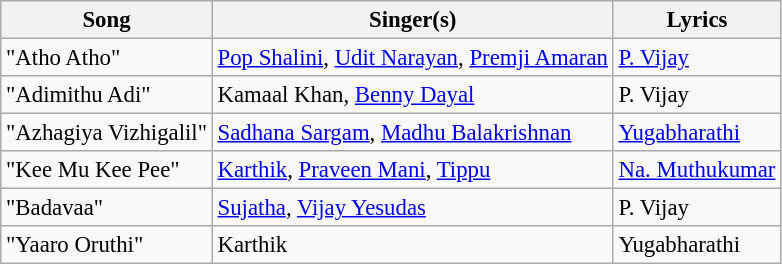<table class="wikitable" style="font-size:95%;">
<tr>
<th>Song</th>
<th>Singer(s)</th>
<th>Lyrics</th>
</tr>
<tr>
<td>"Atho Atho"</td>
<td><a href='#'>Pop Shalini</a>, <a href='#'>Udit Narayan</a>, <a href='#'>Premji Amaran</a></td>
<td><a href='#'>P. Vijay</a></td>
</tr>
<tr>
<td>"Adimithu Adi"</td>
<td>Kamaal Khan, <a href='#'>Benny Dayal</a></td>
<td>P. Vijay</td>
</tr>
<tr>
<td>"Azhagiya Vizhigalil"</td>
<td><a href='#'>Sadhana Sargam</a>, <a href='#'>Madhu Balakrishnan</a></td>
<td><a href='#'>Yugabharathi</a></td>
</tr>
<tr>
<td>"Kee Mu Kee Pee"</td>
<td><a href='#'>Karthik</a>, <a href='#'>Praveen Mani</a>, <a href='#'>Tippu</a></td>
<td><a href='#'>Na. Muthukumar</a></td>
</tr>
<tr>
<td>"Badavaa"</td>
<td><a href='#'>Sujatha</a>, <a href='#'>Vijay Yesudas</a></td>
<td>P. Vijay</td>
</tr>
<tr>
<td>"Yaaro Oruthi"</td>
<td>Karthik</td>
<td>Yugabharathi</td>
</tr>
</table>
